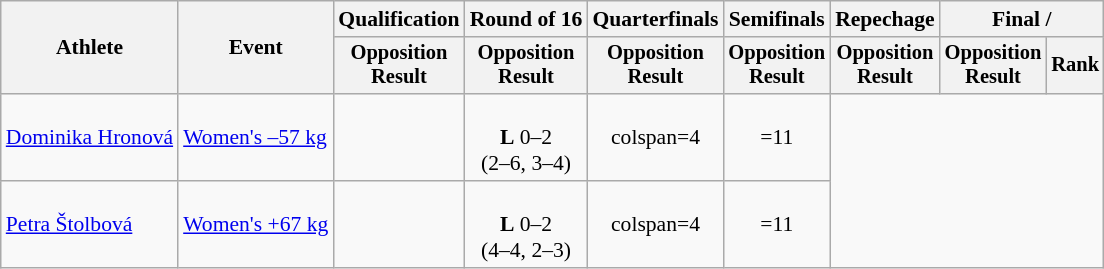<table class=wikitable style=font-size:90%;text-align:center>
<tr>
<th rowspan=2>Athlete</th>
<th rowspan=2>Event</th>
<th>Qualification</th>
<th>Round of 16</th>
<th>Quarterfinals</th>
<th>Semifinals</th>
<th>Repechage</th>
<th colspan=2>Final / </th>
</tr>
<tr style=font-size:95%>
<th>Opposition<br>Result</th>
<th>Opposition<br>Result</th>
<th>Opposition<br>Result</th>
<th>Opposition<br>Result</th>
<th>Opposition<br>Result</th>
<th>Opposition<br>Result</th>
<th>Rank</th>
</tr>
<tr align=center>
<td align=left><a href='#'>Dominika Hronová</a></td>
<td align=left><a href='#'>Women's –57 kg</a></td>
<td></td>
<td><br><strong>L</strong> 0–2<br>(2–6, 3–4)</td>
<td>colspan=4 </td>
<td>=11</td>
</tr>
<tr>
<td align=left><a href='#'>Petra Štolbová</a></td>
<td align=left><a href='#'>Women's +67 kg</a></td>
<td></td>
<td><br><strong>L</strong> 0–2<br>(4–4, 2–3)</td>
<td>colspan=4 </td>
<td>=11</td>
</tr>
</table>
